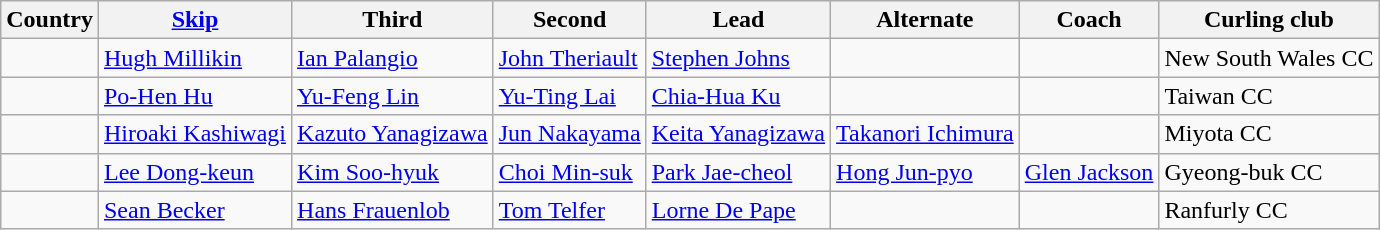<table class="wikitable">
<tr>
<th>Country</th>
<th><a href='#'>Skip</a></th>
<th>Third</th>
<th>Second</th>
<th>Lead</th>
<th>Alternate</th>
<th>Coach</th>
<th>Curling club</th>
</tr>
<tr>
<td></td>
<td><a href='#'>Hugh Millikin</a></td>
<td><a href='#'>Ian Palangio</a></td>
<td><a href='#'>John Theriault</a></td>
<td><a href='#'>Stephen Johns</a></td>
<td></td>
<td></td>
<td>New South Wales CC</td>
</tr>
<tr>
<td></td>
<td><a href='#'>Po-Hen Hu</a></td>
<td><a href='#'>Yu-Feng Lin</a></td>
<td><a href='#'>Yu-Ting Lai</a></td>
<td><a href='#'>Chia-Hua Ku</a></td>
<td></td>
<td></td>
<td>Taiwan CC </td>
</tr>
<tr>
<td></td>
<td><a href='#'>Hiroaki Kashiwagi</a></td>
<td><a href='#'>Kazuto Yanagizawa</a></td>
<td><a href='#'>Jun Nakayama</a></td>
<td><a href='#'>Keita Yanagizawa</a></td>
<td><a href='#'>Takanori Ichimura</a></td>
<td></td>
<td>Miyota CC</td>
</tr>
<tr>
<td></td>
<td><a href='#'>Lee Dong-keun</a></td>
<td><a href='#'>Kim Soo-hyuk</a></td>
<td><a href='#'>Choi Min-suk</a></td>
<td><a href='#'>Park Jae-cheol</a></td>
<td><a href='#'>Hong Jun-pyo</a></td>
<td><a href='#'>Glen Jackson</a></td>
<td>Gyeong-buk CC</td>
</tr>
<tr>
<td></td>
<td><a href='#'>Sean Becker</a></td>
<td><a href='#'>Hans Frauenlob</a></td>
<td><a href='#'>Tom Telfer</a></td>
<td><a href='#'>Lorne De Pape</a></td>
<td></td>
<td></td>
<td>Ranfurly CC</td>
</tr>
</table>
